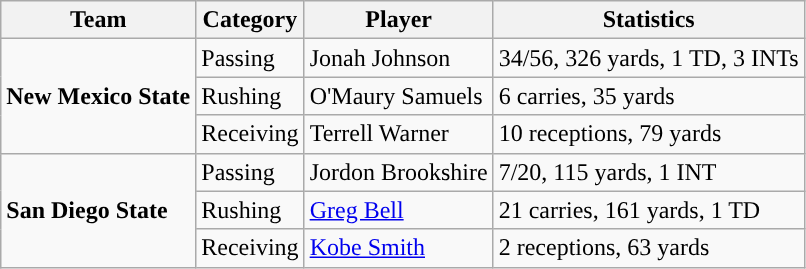<table class="wikitable" style="float: left;">
<tr>
<th>Team</th>
<th>Category</th>
<th>Player</th>
<th>Statistics</th>
</tr>
<tr>
<td rowspan=3><strong>New Mexico State</strong></td>
<td>Passing</td>
<td>Jonah Johnson</td>
<td>34/56, 326 yards, 1 TD, 3 INTs</td>
</tr>
<tr>
<td>Rushing</td>
<td>O'Maury Samuels</td>
<td>6 carries, 35 yards</td>
</tr>
<tr>
<td>Receiving</td>
<td>Terrell Warner</td>
<td>10 receptions, 79 yards</td>
</tr>
<tr>
<td rowspan=3><strong>San Diego State</strong></td>
<td>Passing</td>
<td>Jordon Brookshire</td>
<td>7/20, 115 yards, 1 INT</td>
</tr>
<tr>
<td>Rushing</td>
<td><a href='#'>Greg Bell</a></td>
<td>21 carries, 161 yards, 1 TD</td>
</tr>
<tr>
<td>Receiving</td>
<td><a href='#'>Kobe Smith</a></td>
<td>2 receptions, 63 yards</td>
</tr>
</table>
